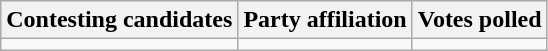<table class="wikitable sortable">
<tr>
<th>Contesting candidates</th>
<th>Party affiliation</th>
<th>Votes polled</th>
</tr>
<tr>
<td></td>
<td></td>
<td></td>
</tr>
</table>
